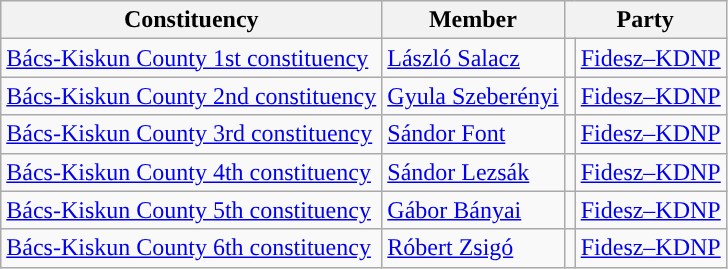<table class="wikitable">
<tr>
<th>Constituency</th>
<th>Member</th>
<th colspan="2">Party</th>
</tr>
<tr>
<td><a href='#'>Bács-Kiskun County 1st constituency</a></td>
<td><a href='#'>László Salacz</a></td>
<td style="background-color: "></td>
<td><a href='#'>Fidesz–KDNP</a></td>
</tr>
<tr>
<td><a href='#'>Bács-Kiskun County 2nd constituency</a></td>
<td><a href='#'>Gyula Szeberényi</a></td>
<td style="background-color: "></td>
<td><a href='#'>Fidesz–KDNP</a></td>
</tr>
<tr>
<td><a href='#'>Bács-Kiskun County 3rd constituency</a></td>
<td><a href='#'>Sándor Font</a></td>
<td style="background-color: "></td>
<td><a href='#'>Fidesz–KDNP</a></td>
</tr>
<tr>
<td><a href='#'>Bács-Kiskun County 4th constituency</a></td>
<td><a href='#'>Sándor Lezsák</a></td>
<td style="background-color: "></td>
<td><a href='#'>Fidesz–KDNP</a></td>
</tr>
<tr>
<td><a href='#'>Bács-Kiskun County 5th constituency</a></td>
<td><a href='#'>Gábor Bányai</a></td>
<td style="background-color: "></td>
<td><a href='#'>Fidesz–KDNP</a></td>
</tr>
<tr>
<td><a href='#'>Bács-Kiskun County 6th constituency</a></td>
<td><a href='#'>Róbert Zsigó</a></td>
<td style="background-color: "></td>
<td><a href='#'>Fidesz–KDNP</a></td>
</tr>
</table>
